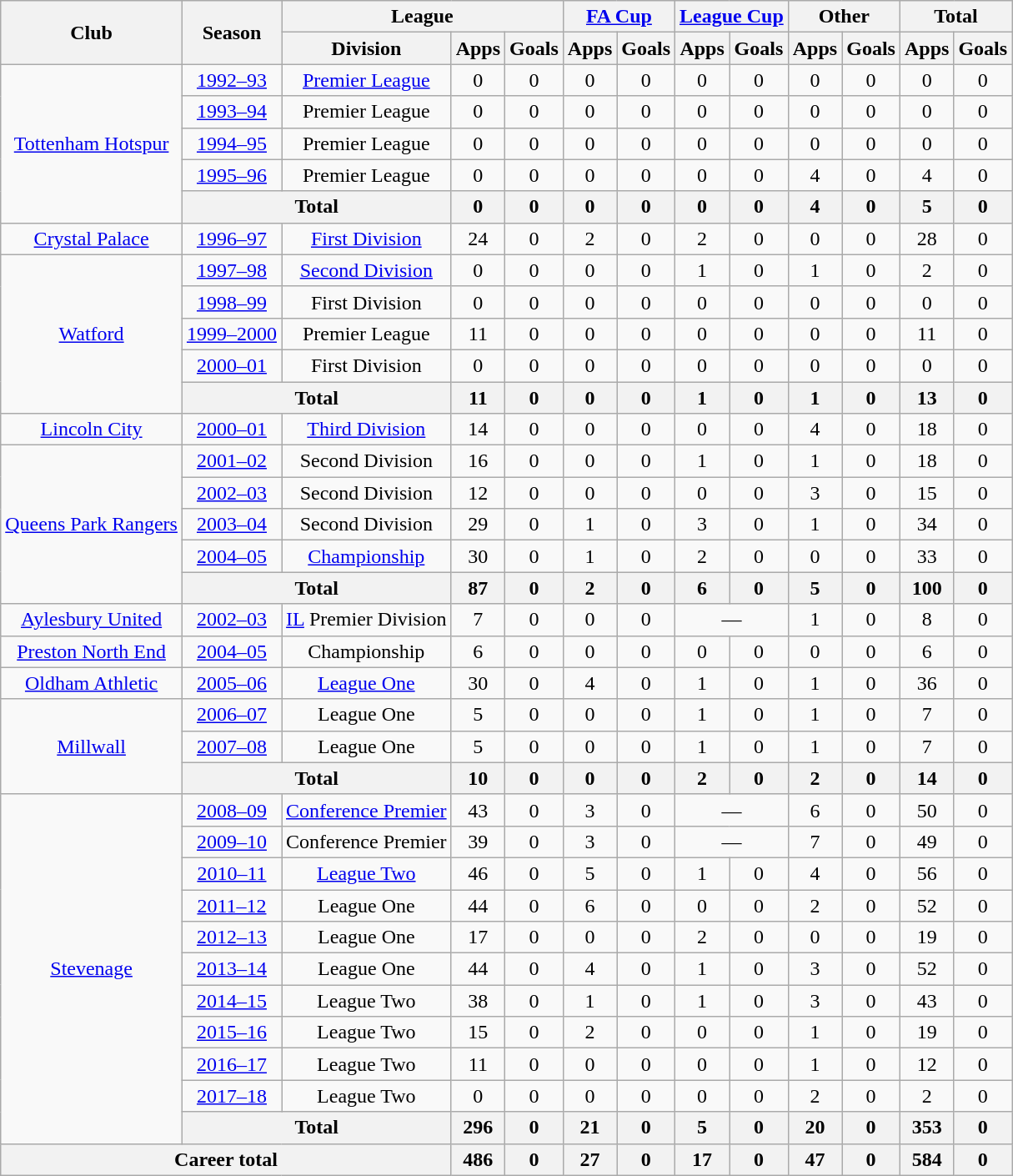<table class="wikitable" style="text-align:center">
<tr>
<th rowspan="2">Club</th>
<th rowspan="2">Season</th>
<th colspan="3">League</th>
<th colspan="2"><a href='#'>FA Cup</a></th>
<th colspan="2"><a href='#'>League Cup</a></th>
<th colspan="2">Other</th>
<th colspan="2">Total</th>
</tr>
<tr>
<th>Division</th>
<th>Apps</th>
<th>Goals</th>
<th>Apps</th>
<th>Goals</th>
<th>Apps</th>
<th>Goals</th>
<th>Apps</th>
<th>Goals</th>
<th>Apps</th>
<th>Goals</th>
</tr>
<tr>
<td rowspan="5"><a href='#'>Tottenham Hotspur</a></td>
<td><a href='#'>1992–93</a></td>
<td><a href='#'>Premier League</a></td>
<td>0</td>
<td>0</td>
<td>0</td>
<td>0</td>
<td>0</td>
<td>0</td>
<td>0</td>
<td>0</td>
<td>0</td>
<td>0</td>
</tr>
<tr>
<td><a href='#'>1993–94</a></td>
<td>Premier League</td>
<td>0</td>
<td>0</td>
<td>0</td>
<td>0</td>
<td>0</td>
<td>0</td>
<td>0</td>
<td>0</td>
<td>0</td>
<td>0</td>
</tr>
<tr>
<td><a href='#'>1994–95</a></td>
<td>Premier League</td>
<td>0</td>
<td>0</td>
<td>0</td>
<td>0</td>
<td>0</td>
<td>0</td>
<td>0</td>
<td>0</td>
<td>0</td>
<td>0</td>
</tr>
<tr>
<td><a href='#'>1995–96</a></td>
<td>Premier League</td>
<td>0</td>
<td>0</td>
<td>0</td>
<td>0</td>
<td>0</td>
<td>0</td>
<td>4</td>
<td>0</td>
<td>4</td>
<td>0</td>
</tr>
<tr>
<th colspan="2">Total</th>
<th>0</th>
<th>0</th>
<th>0</th>
<th>0</th>
<th>0</th>
<th>0</th>
<th>4</th>
<th>0</th>
<th>5</th>
<th>0</th>
</tr>
<tr>
<td rowspan="1"><a href='#'>Crystal Palace</a></td>
<td><a href='#'>1996–97</a></td>
<td><a href='#'>First Division</a></td>
<td>24</td>
<td>0</td>
<td>2</td>
<td>0</td>
<td>2</td>
<td>0</td>
<td>0</td>
<td>0</td>
<td>28</td>
<td>0</td>
</tr>
<tr>
<td rowspan="5"><a href='#'>Watford</a></td>
<td><a href='#'>1997–98</a></td>
<td><a href='#'>Second Division</a></td>
<td>0</td>
<td>0</td>
<td>0</td>
<td>0</td>
<td>1</td>
<td>0</td>
<td>1</td>
<td>0</td>
<td>2</td>
<td>0</td>
</tr>
<tr>
<td><a href='#'>1998–99</a></td>
<td>First Division</td>
<td>0</td>
<td>0</td>
<td>0</td>
<td>0</td>
<td>0</td>
<td>0</td>
<td>0</td>
<td>0</td>
<td>0</td>
<td>0</td>
</tr>
<tr>
<td><a href='#'>1999–2000</a></td>
<td>Premier League</td>
<td>11</td>
<td>0</td>
<td>0</td>
<td>0</td>
<td>0</td>
<td>0</td>
<td>0</td>
<td>0</td>
<td>11</td>
<td>0</td>
</tr>
<tr>
<td><a href='#'>2000–01</a></td>
<td>First Division</td>
<td>0</td>
<td>0</td>
<td>0</td>
<td>0</td>
<td>0</td>
<td>0</td>
<td>0</td>
<td>0</td>
<td>0</td>
<td>0</td>
</tr>
<tr>
<th colspan="2">Total</th>
<th>11</th>
<th>0</th>
<th>0</th>
<th>0</th>
<th>1</th>
<th>0</th>
<th>1</th>
<th>0</th>
<th>13</th>
<th>0</th>
</tr>
<tr>
<td rowspan="1"><a href='#'>Lincoln City</a></td>
<td><a href='#'>2000–01</a></td>
<td><a href='#'>Third Division</a></td>
<td>14</td>
<td>0</td>
<td>0</td>
<td>0</td>
<td>0</td>
<td>0</td>
<td>4</td>
<td>0</td>
<td>18</td>
<td>0</td>
</tr>
<tr>
<td rowspan="5"><a href='#'>Queens Park Rangers</a></td>
<td><a href='#'>2001–02</a></td>
<td>Second Division</td>
<td>16</td>
<td>0</td>
<td>0</td>
<td>0</td>
<td>1</td>
<td>0</td>
<td>1</td>
<td>0</td>
<td>18</td>
<td>0</td>
</tr>
<tr>
<td><a href='#'>2002–03</a></td>
<td>Second Division</td>
<td>12</td>
<td>0</td>
<td>0</td>
<td>0</td>
<td>0</td>
<td>0</td>
<td>3</td>
<td>0</td>
<td>15</td>
<td>0</td>
</tr>
<tr>
<td><a href='#'>2003–04</a></td>
<td>Second Division</td>
<td>29</td>
<td>0</td>
<td>1</td>
<td>0</td>
<td>3</td>
<td>0</td>
<td>1</td>
<td>0</td>
<td>34</td>
<td>0</td>
</tr>
<tr>
<td><a href='#'>2004–05</a></td>
<td><a href='#'>Championship</a></td>
<td>30</td>
<td>0</td>
<td>1</td>
<td>0</td>
<td>2</td>
<td>0</td>
<td>0</td>
<td>0</td>
<td>33</td>
<td>0</td>
</tr>
<tr>
<th colspan="2">Total</th>
<th>87</th>
<th>0</th>
<th>2</th>
<th>0</th>
<th>6</th>
<th>0</th>
<th>5</th>
<th>0</th>
<th>100</th>
<th>0</th>
</tr>
<tr>
<td rowspan="1"><a href='#'>Aylesbury United</a></td>
<td><a href='#'>2002–03</a></td>
<td><a href='#'>IL</a> Premier Division</td>
<td>7</td>
<td>0</td>
<td>0</td>
<td>0</td>
<td colspan="2">—</td>
<td>1</td>
<td>0</td>
<td>8</td>
<td>0</td>
</tr>
<tr>
<td rowspan="1"><a href='#'>Preston North End</a></td>
<td><a href='#'>2004–05</a></td>
<td>Championship</td>
<td>6</td>
<td>0</td>
<td>0</td>
<td>0</td>
<td>0</td>
<td>0</td>
<td>0</td>
<td>0</td>
<td>6</td>
<td>0</td>
</tr>
<tr>
<td rowspan="1"><a href='#'>Oldham Athletic</a></td>
<td><a href='#'>2005–06</a></td>
<td><a href='#'>League One</a></td>
<td>30</td>
<td>0</td>
<td>4</td>
<td>0</td>
<td>1</td>
<td>0</td>
<td>1</td>
<td>0</td>
<td>36</td>
<td>0</td>
</tr>
<tr>
<td rowspan="3"><a href='#'>Millwall</a></td>
<td><a href='#'>2006–07</a></td>
<td>League One</td>
<td>5</td>
<td>0</td>
<td>0</td>
<td>0</td>
<td>1</td>
<td>0</td>
<td>1</td>
<td>0</td>
<td>7</td>
<td>0</td>
</tr>
<tr>
<td><a href='#'>2007–08</a></td>
<td>League One</td>
<td>5</td>
<td>0</td>
<td>0</td>
<td>0</td>
<td>1</td>
<td>0</td>
<td>1</td>
<td>0</td>
<td>7</td>
<td>0</td>
</tr>
<tr>
<th colspan="2">Total</th>
<th>10</th>
<th>0</th>
<th>0</th>
<th>0</th>
<th>2</th>
<th>0</th>
<th>2</th>
<th>0</th>
<th>14</th>
<th>0</th>
</tr>
<tr>
<td rowspan="11"><a href='#'>Stevenage</a></td>
<td><a href='#'>2008–09</a></td>
<td><a href='#'>Conference Premier</a></td>
<td>43</td>
<td>0</td>
<td>3</td>
<td>0</td>
<td colspan="2">—</td>
<td>6</td>
<td>0</td>
<td>50</td>
<td>0</td>
</tr>
<tr>
<td><a href='#'>2009–10</a></td>
<td>Conference Premier</td>
<td>39</td>
<td>0</td>
<td>3</td>
<td>0</td>
<td colspan="2">—</td>
<td>7</td>
<td>0</td>
<td>49</td>
<td>0</td>
</tr>
<tr>
<td><a href='#'>2010–11</a></td>
<td><a href='#'>League Two</a></td>
<td>46</td>
<td>0</td>
<td>5</td>
<td>0</td>
<td>1</td>
<td>0</td>
<td>4</td>
<td>0</td>
<td>56</td>
<td>0</td>
</tr>
<tr>
<td><a href='#'>2011–12</a></td>
<td>League One</td>
<td>44</td>
<td>0</td>
<td>6</td>
<td>0</td>
<td>0</td>
<td>0</td>
<td>2</td>
<td>0</td>
<td>52</td>
<td>0</td>
</tr>
<tr>
<td><a href='#'>2012–13</a></td>
<td>League One</td>
<td>17</td>
<td>0</td>
<td>0</td>
<td>0</td>
<td>2</td>
<td>0</td>
<td>0</td>
<td>0</td>
<td>19</td>
<td>0</td>
</tr>
<tr>
<td><a href='#'>2013–14</a></td>
<td>League One</td>
<td>44</td>
<td>0</td>
<td>4</td>
<td>0</td>
<td>1</td>
<td>0</td>
<td>3</td>
<td>0</td>
<td>52</td>
<td>0</td>
</tr>
<tr>
<td><a href='#'>2014–15</a></td>
<td>League Two</td>
<td>38</td>
<td>0</td>
<td>1</td>
<td>0</td>
<td>1</td>
<td>0</td>
<td>3</td>
<td>0</td>
<td>43</td>
<td>0</td>
</tr>
<tr>
<td><a href='#'>2015–16</a></td>
<td>League Two</td>
<td>15</td>
<td>0</td>
<td>2</td>
<td>0</td>
<td>0</td>
<td>0</td>
<td>1</td>
<td>0</td>
<td>19</td>
<td>0</td>
</tr>
<tr>
<td><a href='#'>2016–17</a></td>
<td>League Two</td>
<td>11</td>
<td>0</td>
<td>0</td>
<td>0</td>
<td>0</td>
<td>0</td>
<td>1</td>
<td>0</td>
<td>12</td>
<td>0</td>
</tr>
<tr>
<td><a href='#'>2017–18</a></td>
<td>League Two</td>
<td>0</td>
<td>0</td>
<td>0</td>
<td>0</td>
<td>0</td>
<td>0</td>
<td>2</td>
<td>0</td>
<td>2</td>
<td>0</td>
</tr>
<tr>
<th colspan="2">Total</th>
<th>296</th>
<th>0</th>
<th>21</th>
<th>0</th>
<th>5</th>
<th>0</th>
<th>20</th>
<th>0</th>
<th>353</th>
<th>0</th>
</tr>
<tr>
<th colspan="3">Career total</th>
<th>486</th>
<th>0</th>
<th>27</th>
<th>0</th>
<th>17</th>
<th>0</th>
<th>47</th>
<th>0</th>
<th>584</th>
<th>0</th>
</tr>
</table>
